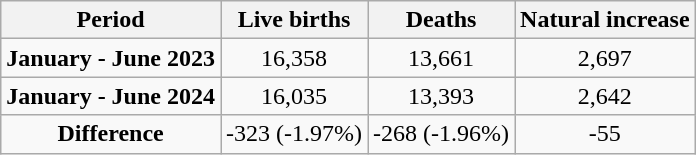<table class="wikitable"  style="text-align:center;">
<tr>
<th>Period</th>
<th>Live births</th>
<th>Deaths</th>
<th>Natural increase</th>
</tr>
<tr>
<td><strong>January - June 2023</strong></td>
<td>16,358</td>
<td>13,661</td>
<td>2,697</td>
</tr>
<tr>
<td><strong>January - June 2024</strong></td>
<td>16,035</td>
<td>13,393</td>
<td>2,642</td>
</tr>
<tr>
<td><strong>Difference</strong></td>
<td> -323 (-1.97%)</td>
<td> -268 (-1.96%)</td>
<td> -55</td>
</tr>
</table>
